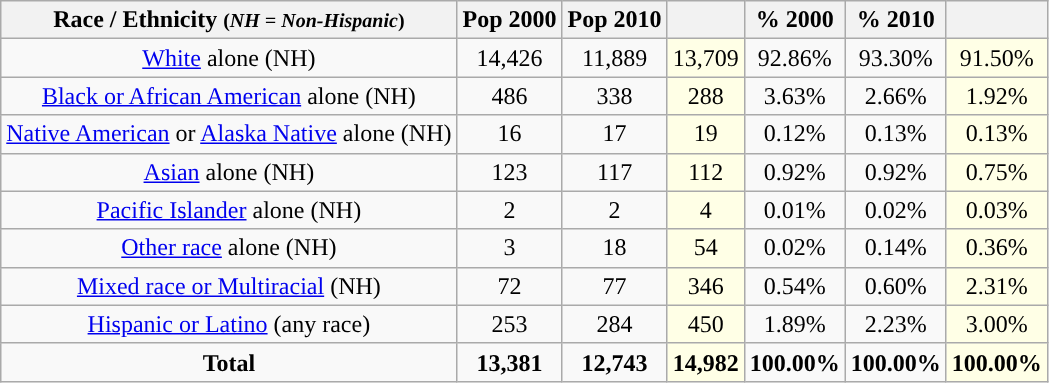<table class="wikitable" style="text-align:center;">
<tr>
<th>Race / Ethnicity <small>(<em>NH = Non-Hispanic</em>)</small></th>
<th>Pop 2000</th>
<th>Pop 2010</th>
<th></th>
<th>% 2000</th>
<th>% 2010</th>
<th></th>
</tr>
<tr>
<td><a href='#'>White</a> alone (NH)</td>
<td>14,426</td>
<td>11,889</td>
<td style='background: #ffffe6;'>13,709</td>
<td>92.86%</td>
<td>93.30%</td>
<td style='background: #ffffe6;'>91.50%</td>
</tr>
<tr>
<td><a href='#'>Black or African American</a> alone (NH)</td>
<td>486</td>
<td>338</td>
<td style='background: #ffffe6;'>288</td>
<td>3.63%</td>
<td>2.66%</td>
<td style='background: #ffffe6;'>1.92%</td>
</tr>
<tr>
<td><a href='#'>Native American</a> or <a href='#'>Alaska Native</a> alone (NH)</td>
<td>16</td>
<td>17</td>
<td style='background: #ffffe6;'>19</td>
<td>0.12%</td>
<td>0.13%</td>
<td style='background: #ffffe6;'>0.13%</td>
</tr>
<tr>
<td><a href='#'>Asian</a> alone (NH)</td>
<td>123</td>
<td>117</td>
<td style='background: #ffffe6;'>112</td>
<td>0.92%</td>
<td>0.92%</td>
<td style='background: #ffffe6;'>0.75%</td>
</tr>
<tr>
<td><a href='#'>Pacific Islander</a> alone (NH)</td>
<td>2</td>
<td>2</td>
<td style='background: #ffffe6;'>4</td>
<td>0.01%</td>
<td>0.02%</td>
<td style='background: #ffffe6;'>0.03%</td>
</tr>
<tr>
<td><a href='#'>Other race</a> alone (NH)</td>
<td>3</td>
<td>18</td>
<td style='background: #ffffe6;'>54</td>
<td>0.02%</td>
<td>0.14%</td>
<td style='background: #ffffe6;'>0.36%</td>
</tr>
<tr>
<td><a href='#'>Mixed race or Multiracial</a> (NH)</td>
<td>72</td>
<td>77</td>
<td style='background: #ffffe6;'>346</td>
<td>0.54%</td>
<td>0.60%</td>
<td style='background: #ffffe6;'>2.31%</td>
</tr>
<tr>
<td><a href='#'>Hispanic or Latino</a> (any race)</td>
<td>253</td>
<td>284</td>
<td style='background: #ffffe6;'>450</td>
<td>1.89%</td>
<td>2.23%</td>
<td style='background: #ffffe6;'>3.00%</td>
</tr>
<tr>
<td><strong>Total</strong></td>
<td><strong>13,381</strong></td>
<td><strong>12,743</strong></td>
<td style='background: #ffffe6;'><strong>14,982</strong></td>
<td><strong>100.00%</strong></td>
<td><strong>100.00%</strong></td>
<td style='background: #ffffe6;'><strong>100.00%</strong></td>
</tr>
</table>
